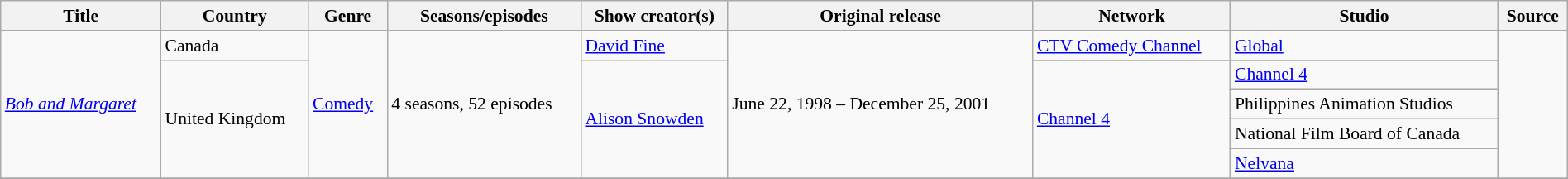<table class="wikitable sortable" style="text-align: left; font-size:90%; width:100%;">
<tr>
<th scope="col">Title</th>
<th scope="col">Country</th>
<th scope="col">Genre</th>
<th scope="col">Seasons/episodes</th>
<th scope="col">Show creator(s)</th>
<th scope="col">Original release</th>
<th scope="col">Network</th>
<th scope="col">Studio</th>
<th scope= "col">Source</th>
</tr>
<tr>
<td rowspan="6"><em><a href='#'>Bob and Margaret</a></em></td>
<td>Canada</td>
<td rowspan="6"><a href='#'>Comedy</a></td>
<td rowspan="6">4 seasons, 52 episodes</td>
<td><a href='#'>David Fine</a></td>
<td rowspan="6">June 22, 1998 – December 25, 2001</td>
<td><a href='#'>CTV Comedy Channel</a></td>
<td><a href='#'>Global</a></td>
<td rowspan="6"></td>
</tr>
<tr>
<td rowspan="5">United Kingdom</td>
<td rowspan="5"><a href='#'>Alison Snowden</a></td>
</tr>
<tr>
<td rowspan="4"><a href='#'>Channel 4</a></td>
<td><a href='#'>Channel 4</a></td>
</tr>
<tr>
<td>Philippines Animation Studios</td>
</tr>
<tr>
<td>National Film Board of Canada</td>
</tr>
<tr>
<td><a href='#'>Nelvana</a></td>
</tr>
<tr>
</tr>
</table>
